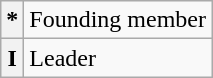<table class="wikitable">
<tr>
<th>*</th>
<td>Founding member</td>
</tr>
<tr>
<th><strong>I</strong></th>
<td>Leader</td>
</tr>
</table>
